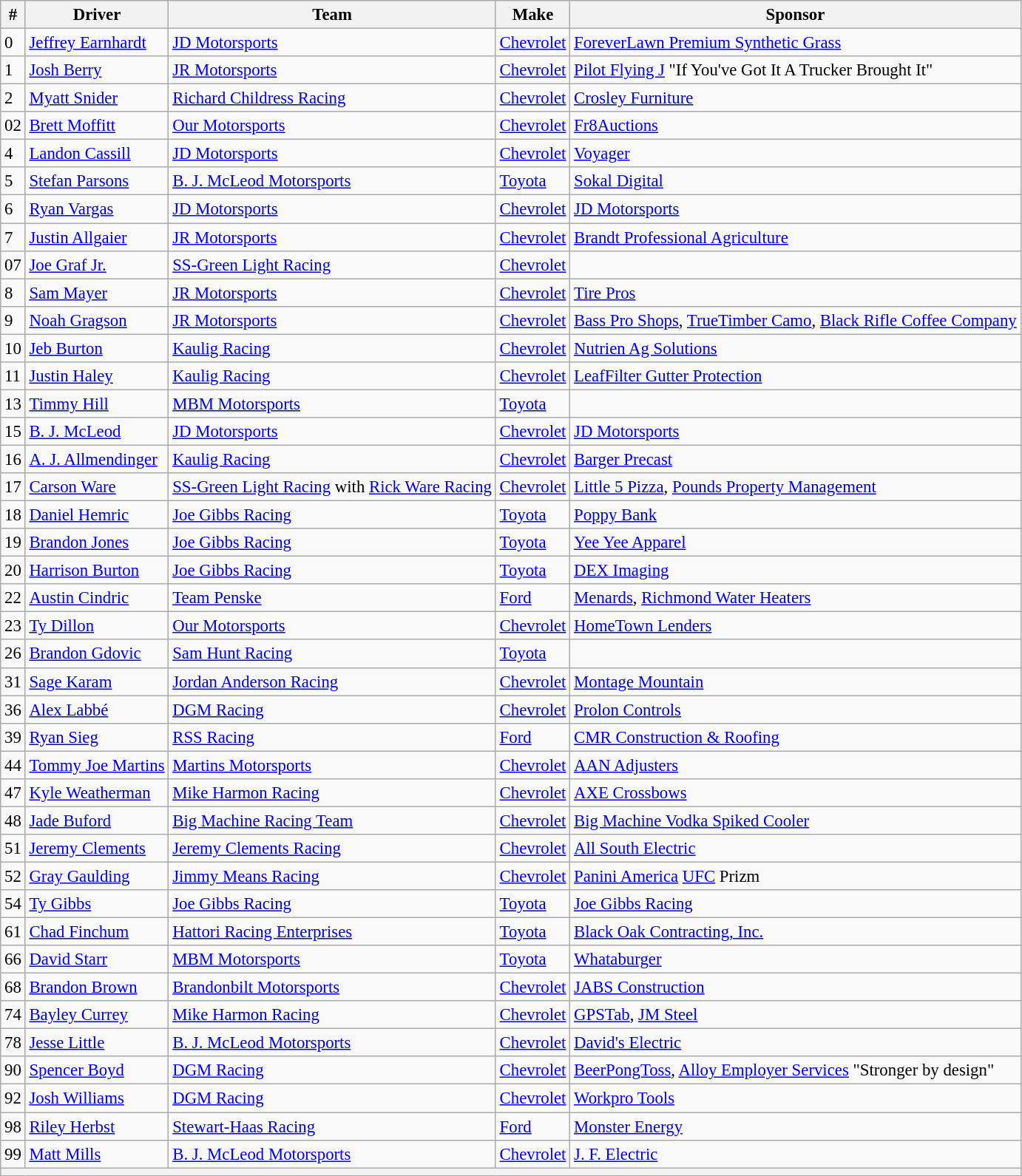<table class="wikitable" style="font-size:95%">
<tr>
<th>#</th>
<th>Driver</th>
<th>Team</th>
<th>Make</th>
<th>Sponsor</th>
</tr>
<tr>
<td>0</td>
<td><a href='#'>Jeffrey Earnhardt</a></td>
<td><a href='#'>JD Motorsports</a></td>
<td><a href='#'>Chevrolet</a></td>
<td><a href='#'>ForeverLawn Premium Synthetic Grass</a></td>
</tr>
<tr>
<td>1</td>
<td><a href='#'>Josh Berry</a></td>
<td><a href='#'>JR Motorsports</a></td>
<td><a href='#'>Chevrolet</a></td>
<td><a href='#'>Pilot Flying J</a> "If You've Got It A Trucker Brought It"</td>
</tr>
<tr>
<td>2</td>
<td><a href='#'>Myatt Snider</a></td>
<td><a href='#'>Richard Childress Racing</a></td>
<td><a href='#'>Chevrolet</a></td>
<td><a href='#'>Crosley Furniture</a></td>
</tr>
<tr>
<td>02</td>
<td><a href='#'>Brett Moffitt</a></td>
<td><a href='#'>Our Motorsports</a></td>
<td><a href='#'>Chevrolet</a></td>
<td><a href='#'>Fr8Auctions</a></td>
</tr>
<tr>
<td>4</td>
<td><a href='#'>Landon Cassill</a></td>
<td><a href='#'>JD Motorsports</a></td>
<td><a href='#'>Chevrolet</a></td>
<td><a href='#'>Voyager</a></td>
</tr>
<tr>
<td>5</td>
<td><a href='#'>Stefan Parsons</a></td>
<td><a href='#'>B. J. McLeod Motorsports</a></td>
<td><a href='#'>Toyota</a></td>
<td><a href='#'>Sokal Digital</a></td>
</tr>
<tr>
<td>6</td>
<td><a href='#'>Ryan Vargas</a></td>
<td><a href='#'>JD Motorsports</a></td>
<td><a href='#'>Chevrolet</a></td>
<td><a href='#'>JD Motorsports</a></td>
</tr>
<tr>
<td>7</td>
<td><a href='#'>Justin Allgaier</a></td>
<td><a href='#'>JR Motorsports</a></td>
<td><a href='#'>Chevrolet</a></td>
<td><a href='#'>Brandt Professional Agriculture</a></td>
</tr>
<tr>
<td>07</td>
<td><a href='#'>Joe Graf Jr.</a></td>
<td><a href='#'>SS-Green Light Racing</a></td>
<td><a href='#'>Chevrolet</a></td>
<td></td>
</tr>
<tr>
<td>8</td>
<td><a href='#'>Sam Mayer</a></td>
<td><a href='#'>JR Motorsports</a></td>
<td><a href='#'>Chevrolet</a></td>
<td><a href='#'>Tire Pros</a></td>
</tr>
<tr>
<td>9</td>
<td><a href='#'>Noah Gragson</a></td>
<td><a href='#'>JR Motorsports</a></td>
<td><a href='#'>Chevrolet</a></td>
<td><a href='#'>Bass Pro Shops</a>, <a href='#'>TrueTimber Camo</a>, <a href='#'>Black Rifle Coffee Company</a></td>
</tr>
<tr>
<td>10</td>
<td><a href='#'>Jeb Burton</a></td>
<td><a href='#'>Kaulig Racing</a></td>
<td><a href='#'>Chevrolet</a></td>
<td><a href='#'>Nutrien Ag Solutions</a></td>
</tr>
<tr>
<td>11</td>
<td><a href='#'>Justin Haley</a></td>
<td><a href='#'>Kaulig Racing</a></td>
<td><a href='#'>Chevrolet</a></td>
<td><a href='#'>LeafFilter Gutter Protection</a></td>
</tr>
<tr>
<td>13</td>
<td><a href='#'>Timmy Hill</a></td>
<td><a href='#'>MBM Motorsports</a></td>
<td><a href='#'>Toyota</a></td>
<td></td>
</tr>
<tr>
<td>15</td>
<td><a href='#'>B. J. McLeod</a></td>
<td><a href='#'>JD Motorsports</a></td>
<td><a href='#'>Chevrolet</a></td>
<td><a href='#'>JD Motorsports</a></td>
</tr>
<tr>
<td>16</td>
<td><a href='#'>A. J. Allmendinger</a></td>
<td><a href='#'>Kaulig Racing</a></td>
<td><a href='#'>Chevrolet</a></td>
<td><a href='#'>Barger Precast</a></td>
</tr>
<tr>
<td>17</td>
<td><a href='#'>Carson Ware</a></td>
<td><a href='#'>SS-Green Light Racing</a> with <a href='#'>Rick Ware Racing</a></td>
<td><a href='#'>Chevrolet</a></td>
<td><a href='#'>Little 5 Pizza</a>, <a href='#'>Pounds Property Management</a></td>
</tr>
<tr>
<td>18</td>
<td><a href='#'>Daniel Hemric</a></td>
<td><a href='#'>Joe Gibbs Racing</a></td>
<td><a href='#'>Toyota</a></td>
<td><a href='#'>Poppy Bank</a></td>
</tr>
<tr>
<td>19</td>
<td><a href='#'>Brandon Jones</a></td>
<td><a href='#'>Joe Gibbs Racing</a></td>
<td><a href='#'>Toyota</a></td>
<td><a href='#'>Yee Yee Apparel</a></td>
</tr>
<tr>
<td>20</td>
<td><a href='#'>Harrison Burton</a></td>
<td><a href='#'>Joe Gibbs Racing</a></td>
<td><a href='#'>Toyota</a></td>
<td><a href='#'>DEX Imaging</a></td>
</tr>
<tr>
<td>22</td>
<td><a href='#'>Austin Cindric</a></td>
<td><a href='#'>Team Penske</a></td>
<td><a href='#'>Ford</a></td>
<td><a href='#'>Menards</a>, <a href='#'>Richmond Water Heaters</a></td>
</tr>
<tr>
<td>23</td>
<td><a href='#'>Ty Dillon</a></td>
<td><a href='#'>Our Motorsports</a></td>
<td><a href='#'>Chevrolet</a></td>
<td><a href='#'>HomeTown Lenders</a></td>
</tr>
<tr>
<td>26</td>
<td><a href='#'>Brandon Gdovic</a></td>
<td><a href='#'>Sam Hunt Racing</a></td>
<td><a href='#'>Toyota</a></td>
<td></td>
</tr>
<tr>
<td>31</td>
<td><a href='#'>Sage Karam</a></td>
<td><a href='#'>Jordan Anderson Racing</a></td>
<td><a href='#'>Chevrolet</a></td>
<td><a href='#'>Montage Mountain</a></td>
</tr>
<tr>
<td>36</td>
<td><a href='#'>Alex Labbé</a></td>
<td><a href='#'>DGM Racing</a></td>
<td><a href='#'>Chevrolet</a></td>
<td><a href='#'>Prolon Controls</a></td>
</tr>
<tr>
<td>39</td>
<td><a href='#'>Ryan Sieg</a></td>
<td><a href='#'>RSS Racing</a></td>
<td><a href='#'>Ford</a></td>
<td><a href='#'>CMR Construction & Roofing</a></td>
</tr>
<tr>
<td>44</td>
<td><a href='#'>Tommy Joe Martins</a></td>
<td><a href='#'>Martins Motorsports</a></td>
<td><a href='#'>Chevrolet</a></td>
<td><a href='#'>AAN Adjusters</a></td>
</tr>
<tr>
<td>47</td>
<td><a href='#'>Kyle Weatherman</a></td>
<td><a href='#'>Mike Harmon Racing</a></td>
<td><a href='#'>Chevrolet</a></td>
<td><a href='#'>AXE Crossbows</a></td>
</tr>
<tr>
<td>48</td>
<td><a href='#'>Jade Buford</a></td>
<td><a href='#'>Big Machine Racing Team</a></td>
<td><a href='#'>Chevrolet</a></td>
<td><a href='#'>Big Machine Vodka Spiked Cooler</a></td>
</tr>
<tr>
<td>51</td>
<td><a href='#'>Jeremy Clements</a></td>
<td><a href='#'>Jeremy Clements Racing</a></td>
<td><a href='#'>Chevrolet</a></td>
<td><a href='#'>All South Electric</a></td>
</tr>
<tr>
<td>52</td>
<td><a href='#'>Gray Gaulding</a></td>
<td><a href='#'>Jimmy Means Racing</a></td>
<td><a href='#'>Chevrolet</a></td>
<td><a href='#'>Panini America</a> <a href='#'>UFC</a> Prizm</td>
</tr>
<tr>
<td>54</td>
<td><a href='#'>Ty Gibbs</a></td>
<td><a href='#'>Joe Gibbs Racing</a></td>
<td><a href='#'>Toyota</a></td>
<td><a href='#'>Joe Gibbs Racing</a></td>
</tr>
<tr>
<td>61</td>
<td><a href='#'>Chad Finchum</a></td>
<td><a href='#'>Hattori Racing Enterprises</a></td>
<td><a href='#'>Toyota</a></td>
<td><a href='#'>Black Oak Contracting, Inc.</a></td>
</tr>
<tr>
<td>66</td>
<td><a href='#'>David Starr</a></td>
<td><a href='#'>MBM Motorsports</a></td>
<td><a href='#'>Toyota</a></td>
<td><a href='#'>Whataburger</a></td>
</tr>
<tr>
<td>68</td>
<td><a href='#'>Brandon Brown</a></td>
<td><a href='#'>Brandonbilt Motorsports</a></td>
<td><a href='#'>Chevrolet</a></td>
<td><a href='#'>JABS Construction</a></td>
</tr>
<tr>
<td>74</td>
<td><a href='#'>Bayley Currey</a></td>
<td><a href='#'>Mike Harmon Racing</a></td>
<td><a href='#'>Chevrolet</a></td>
<td><a href='#'>GPSTab</a>, <a href='#'>JM Steel</a></td>
</tr>
<tr>
<td>78</td>
<td><a href='#'>Jesse Little</a></td>
<td><a href='#'>B. J. McLeod Motorsports</a></td>
<td><a href='#'>Chevrolet</a></td>
<td><a href='#'>David's Electric</a></td>
</tr>
<tr>
<td>90</td>
<td><a href='#'>Spencer Boyd</a></td>
<td><a href='#'>DGM Racing</a></td>
<td><a href='#'>Chevrolet</a></td>
<td><a href='#'>BeerPongToss</a>, <a href='#'>Alloy Employer Services</a> "Stronger by design"</td>
</tr>
<tr>
<td>92</td>
<td><a href='#'>Josh Williams</a></td>
<td><a href='#'>DGM Racing</a></td>
<td><a href='#'>Chevrolet</a></td>
<td><a href='#'>Workpro Tools</a></td>
</tr>
<tr>
<td>98</td>
<td><a href='#'>Riley Herbst</a></td>
<td><a href='#'>Stewart-Haas Racing</a></td>
<td><a href='#'>Ford</a></td>
<td><a href='#'>Monster Energy</a></td>
</tr>
<tr>
<td>99</td>
<td><a href='#'>Matt Mills</a></td>
<td><a href='#'>B. J. McLeod Motorsports</a></td>
<td><a href='#'>Chevrolet</a></td>
<td><a href='#'>J. F. Electric</a></td>
</tr>
<tr>
<th colspan="5"></th>
</tr>
</table>
